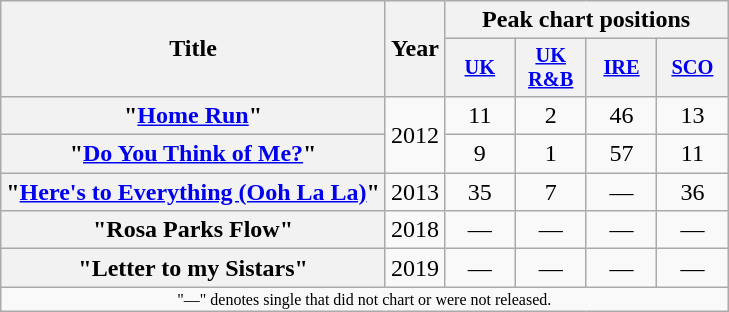<table class="wikitable plainrowheaders" style="text-align:center;">
<tr>
<th scope="col" rowspan="2">Title</th>
<th scope="col" rowspan="2">Year</th>
<th scope="col" colspan="4">Peak chart positions</th>
</tr>
<tr>
<th scope="col" style="width:3em;font-size:85%;"><a href='#'>UK</a><br></th>
<th scope="col" style="width:3em;font-size:85%;"><a href='#'>UK R&B</a><br></th>
<th scope="col" style="width:3em;font-size:85%;"><a href='#'>IRE</a><br></th>
<th scope="col" style="width:3em;font-size:85%;"><a href='#'>SCO</a><br></th>
</tr>
<tr>
<th scope="row">"<a href='#'>Home Run</a>"</th>
<td rowspan="2">2012</td>
<td>11</td>
<td>2</td>
<td>46</td>
<td>13</td>
</tr>
<tr>
<th scope="row">"<a href='#'>Do You Think of Me?</a>"</th>
<td>9</td>
<td>1</td>
<td>57</td>
<td>11</td>
</tr>
<tr>
<th scope="row">"<a href='#'>Here's to Everything (Ooh La La)</a>"</th>
<td>2013</td>
<td>35</td>
<td>7</td>
<td>—</td>
<td>36</td>
</tr>
<tr>
<th scope="row">"Rosa Parks Flow"</th>
<td>2018</td>
<td>—</td>
<td>—</td>
<td>—</td>
<td>—</td>
</tr>
<tr>
<th scope="row">"Letter to my Sistars"</th>
<td>2019</td>
<td>—</td>
<td>—</td>
<td>—</td>
<td>—</td>
</tr>
<tr>
<td colspan="16" style="text-align:center; font-size:8pt;">"—" denotes single that did not chart or were not released.</td>
</tr>
</table>
